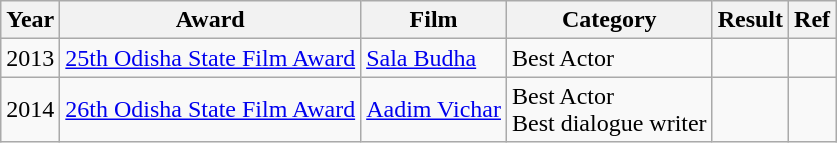<table class="wikitable">
<tr>
<th>Year</th>
<th>Award</th>
<th>Film</th>
<th>Category</th>
<th>Result</th>
<th>Ref</th>
</tr>
<tr>
<td>2013</td>
<td><a href='#'>25th Odisha State Film Award</a></td>
<td><a href='#'>Sala Budha</a></td>
<td>Best Actor</td>
<td></td>
<td></td>
</tr>
<tr>
<td>2014</td>
<td><a href='#'>26th Odisha State Film Award</a></td>
<td><a href='#'>Aadim Vichar</a></td>
<td>Best Actor <br> Best dialogue writer</td>
<td></td>
<td></td>
</tr>
</table>
